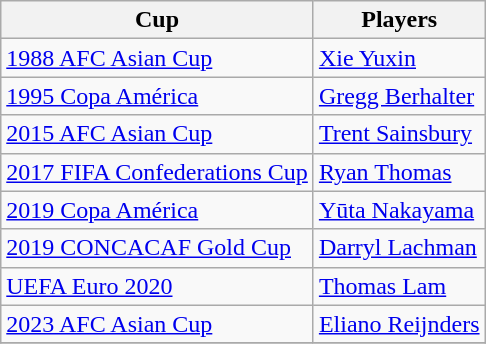<table class="wikitable" style="text-align: left">
<tr style="text-align: center">
<th>Cup</th>
<th>Players</th>
</tr>
<tr>
<td align="left"> <a href='#'>1988 AFC Asian Cup</a></td>
<td> <a href='#'>Xie Yuxin</a></td>
</tr>
<tr>
<td align="left"> <a href='#'>1995 Copa América</a></td>
<td> <a href='#'>Gregg Berhalter</a></td>
</tr>
<tr>
<td align="left"> <a href='#'>2015 AFC Asian Cup</a></td>
<td> <a href='#'>Trent Sainsbury</a></td>
</tr>
<tr>
<td align="left"> <a href='#'>2017 FIFA Confederations Cup</a></td>
<td> <a href='#'>Ryan Thomas</a></td>
</tr>
<tr>
<td align="left"> <a href='#'>2019 Copa América</a></td>
<td> <a href='#'>Yūta Nakayama</a></td>
</tr>
<tr>
<td align="left"> <a href='#'>2019 CONCACAF Gold Cup</a></td>
<td> <a href='#'>Darryl Lachman</a></td>
</tr>
<tr>
<td align="left"> <a href='#'>UEFA Euro 2020</a></td>
<td> <a href='#'>Thomas Lam</a></td>
</tr>
<tr>
<td align="left"> <a href='#'>2023 AFC Asian Cup</a></td>
<td> <a href='#'>Eliano Reijnders</a></td>
</tr>
<tr>
</tr>
</table>
